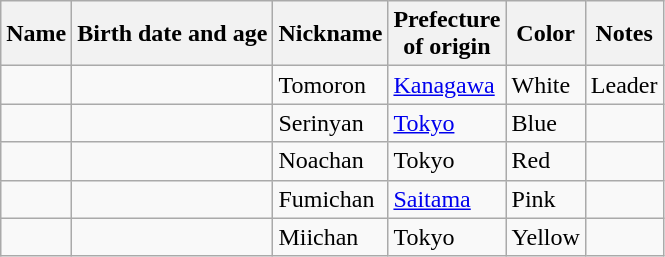<table class="wikitable">
<tr>
<th>Name</th>
<th>Birth date and age</th>
<th>Nickname</th>
<th>Prefecture<br>of origin</th>
<th>Color</th>
<th>Notes</th>
</tr>
<tr>
<td></td>
<td></td>
<td>Tomoron</td>
<td><a href='#'>Kanagawa</a></td>
<td> White</td>
<td>Leader</td>
</tr>
<tr>
<td></td>
<td></td>
<td>Serinyan</td>
<td><a href='#'>Tokyo</a></td>
<td> Blue</td>
<td></td>
</tr>
<tr>
<td></td>
<td></td>
<td>Noachan</td>
<td>Tokyo</td>
<td> Red</td>
<td></td>
</tr>
<tr>
<td></td>
<td></td>
<td>Fumichan</td>
<td><a href='#'>Saitama</a></td>
<td> Pink</td>
<td></td>
</tr>
<tr>
<td></td>
<td></td>
<td>Miichan</td>
<td>Tokyo</td>
<td> Yellow</td>
<td></td>
</tr>
</table>
